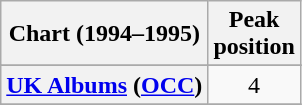<table class="wikitable sortable plainrowheaders">
<tr>
<th>Chart (1994–1995)</th>
<th>Peak<br>position</th>
</tr>
<tr>
</tr>
<tr>
</tr>
<tr>
</tr>
<tr>
</tr>
<tr>
</tr>
<tr>
</tr>
<tr>
</tr>
<tr>
</tr>
<tr>
<th scope="row"><a href='#'>UK Albums</a> (<a href='#'>OCC</a>)</th>
<td style="text-align:center;">4</td>
</tr>
<tr>
</tr>
</table>
